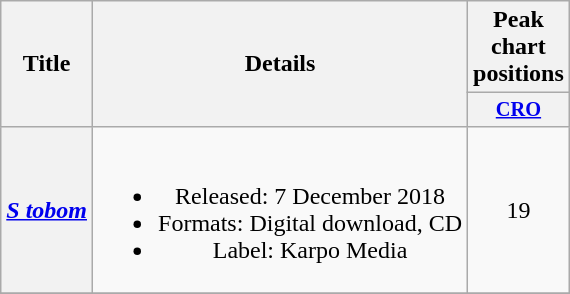<table class="wikitable plainrowheaders" style="text-align:center;">
<tr>
<th scope="col" rowspan="2">Title</th>
<th scope="col" rowspan="2">Details</th>
<th scope="col" colspan="1">Peak chart positions</th>
</tr>
<tr>
<th scope="col" style="width:3em;font-size:85%;"><a href='#'>CRO</a><br></th>
</tr>
<tr>
<th scope="row"><em><a href='#'>S tobom</a></em></th>
<td><br><ul><li>Released: 7 December 2018</li><li>Formats: Digital download, CD</li><li>Label: Karpo Media</li></ul></td>
<td>19</td>
</tr>
<tr>
</tr>
</table>
